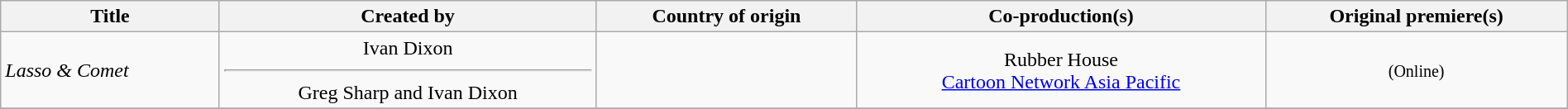<table class="wikitable plainrowheaders sortable" style="width:100%;text-align:center;">
<tr>
<th scope="col" style="width:%;">Title</th>
<th scope="col" style="width:%;">Created by</th>
<th scope="col" style="width:%;">Country of origin</th>
<th scope="col" style="width:%;">Co-production(s)</th>
<th>Original premiere(s)</th>
</tr>
<tr>
<td scope="row" style="text-align:left;"><em>Lasso & Comet</em></td>
<td>Ivan Dixon<hr> Greg Sharp and Ivan Dixon</td>
<td></td>
<td>Rubber House<br><a href='#'>Cartoon Network Asia Pacific</a></td>
<td> <small>(Online)</small></td>
</tr>
<tr>
</tr>
</table>
